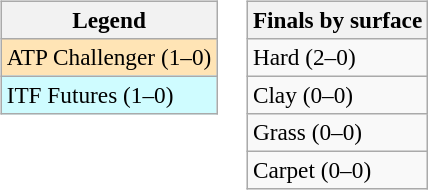<table>
<tr valign=top>
<td><br><table class=wikitable style=font-size:97%>
<tr>
<th>Legend</th>
</tr>
<tr bgcolor=moccasin>
<td>ATP Challenger (1–0)</td>
</tr>
<tr bgcolor=cffcff>
<td>ITF Futures (1–0)</td>
</tr>
</table>
</td>
<td><br><table class=wikitable style=font-size:97%>
<tr>
<th>Finals by surface</th>
</tr>
<tr>
<td>Hard (2–0)</td>
</tr>
<tr>
<td>Clay (0–0)</td>
</tr>
<tr>
<td>Grass (0–0)</td>
</tr>
<tr>
<td>Carpet (0–0)</td>
</tr>
</table>
</td>
</tr>
</table>
